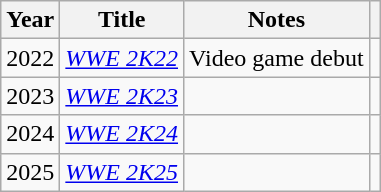<table class="wikitable sortable plainrowheaders">
<tr>
<th scope="col">Year</th>
<th scope="col">Title</th>
<th scope="col" class="unsortable">Notes</th>
<th scope="col" class="unsortable"></th>
</tr>
<tr>
<td>2022</td>
<td><em><a href='#'>WWE 2K22</a></em></td>
<td>Video game debut</td>
<td></td>
</tr>
<tr>
<td>2023</td>
<td><em><a href='#'>WWE 2K23</a></em></td>
<td></td>
<td></td>
</tr>
<tr>
<td>2024</td>
<td><em><a href='#'>WWE 2K24</a></em></td>
<td></td>
<td></td>
</tr>
<tr>
<td>2025</td>
<td><em><a href='#'>WWE 2K25</a></em></td>
<td></td>
<td></td>
</tr>
</table>
